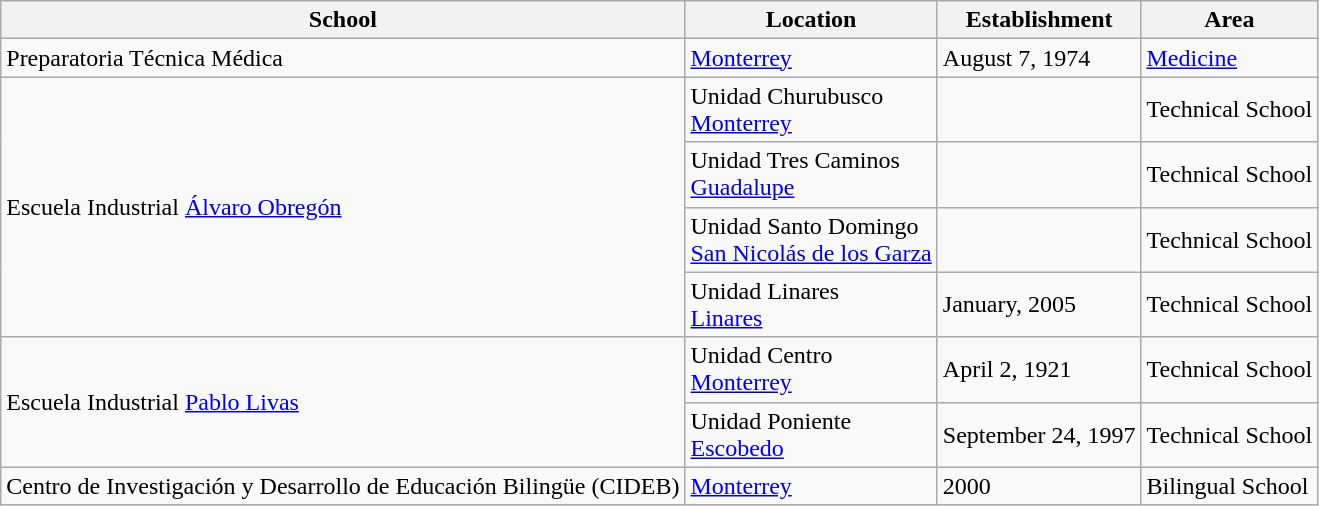<table class="wikitable">
<tr>
<th>School</th>
<th>Location</th>
<th>Establishment</th>
<th>Area</th>
</tr>
<tr>
<td>Preparatoria Técnica Médica</td>
<td><a href='#'>Monterrey</a></td>
<td>August 7, 1974</td>
<td><a href='#'>Medicine</a></td>
</tr>
<tr>
<td rowspan=4>Escuela Industrial <a href='#'>Álvaro Obregón</a></td>
<td>Unidad Churubusco<br><a href='#'>Monterrey</a></td>
<td></td>
<td>Technical School</td>
</tr>
<tr>
<td>Unidad Tres Caminos<br><a href='#'>Guadalupe</a></td>
<td></td>
<td>Technical School</td>
</tr>
<tr>
<td>Unidad Santo Domingo<br><a href='#'>San Nicolás de los Garza</a></td>
<td></td>
<td>Technical School</td>
</tr>
<tr>
<td>Unidad Linares<br><a href='#'>Linares</a></td>
<td>January, 2005</td>
<td>Technical School</td>
</tr>
<tr>
<td rowspan=2>Escuela Industrial <a href='#'>Pablo Livas</a></td>
<td>Unidad Centro<br><a href='#'>Monterrey</a></td>
<td>April 2, 1921</td>
<td>Technical School</td>
</tr>
<tr>
<td>Unidad Poniente<br><a href='#'>Escobedo</a></td>
<td>September 24, 1997</td>
<td>Technical School</td>
</tr>
<tr>
<td>Centro de Investigación y Desarrollo de Educación Bilingüe (CIDEB)</td>
<td><a href='#'>Monterrey</a></td>
<td>2000</td>
<td>Bilingual School</td>
</tr>
</table>
